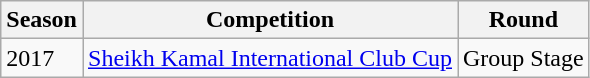<table class="wikitable">
<tr>
<th>Season</th>
<th>Competition</th>
<th>Round</th>
</tr>
<tr>
<td rowspan="1">2017</td>
<td rowspan="1"><a href='#'>Sheikh Kamal International Club Cup</a></td>
<td rowspan="1">Group Stage</td>
</tr>
</table>
